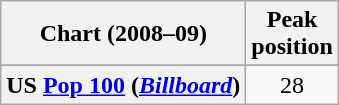<table class="wikitable plainrowheaders sortable" style="text-align:center">
<tr>
<th scope="col">Chart (2008–09)</th>
<th scope="col">Peak<br>position</th>
</tr>
<tr>
</tr>
<tr>
</tr>
<tr>
</tr>
<tr>
</tr>
<tr>
</tr>
<tr>
</tr>
<tr>
</tr>
<tr>
</tr>
<tr>
</tr>
<tr>
</tr>
<tr>
</tr>
<tr>
</tr>
<tr>
</tr>
<tr>
</tr>
<tr>
<th scope="row">US <a href='#'>Pop 100</a> (<a href='#'><em>Billboard</em></a>)</th>
<td style="text-align:center;">28</td>
</tr>
</table>
